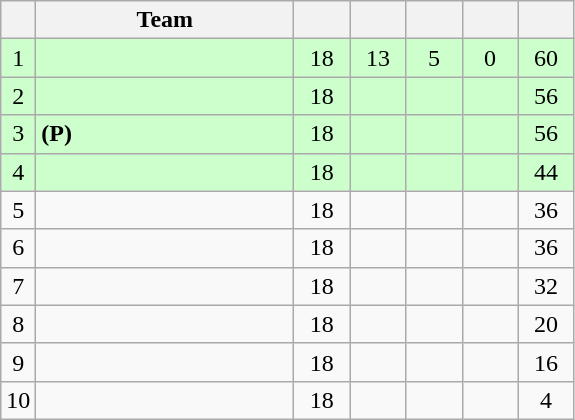<table class="wikitable" style="text-align:center; margin-bottom:0">
<tr>
<th style="width:10px"></th>
<th style="width:45%;">Team</th>
<th style="width:30px;"></th>
<th style="width:30px;"></th>
<th style="width:30px;"></th>
<th style="width:30px;"></th>
<th style="width:30px;"></th>
</tr>
<tr style="background:#ccffcc;">
<td>1</td>
<td style="text-align:left;"></td>
<td>18</td>
<td>13</td>
<td>5</td>
<td>0</td>
<td>60</td>
</tr>
<tr style="background:#ccffcc;">
<td>2</td>
<td style="text-align:left;"></td>
<td>18</td>
<td></td>
<td></td>
<td></td>
<td>56</td>
</tr>
<tr style="background:#ccffcc;">
<td>3</td>
<td style="text-align:left;"> <strong>(P)</strong></td>
<td>18</td>
<td></td>
<td></td>
<td></td>
<td>56</td>
</tr>
<tr style="background:#ccffcc;">
<td>4</td>
<td style="text-align:left;"></td>
<td>18</td>
<td></td>
<td></td>
<td></td>
<td>44</td>
</tr>
<tr>
<td>5</td>
<td style="text-align:left;"></td>
<td>18</td>
<td></td>
<td></td>
<td></td>
<td>36</td>
</tr>
<tr>
<td>6</td>
<td style="text-align:left;"></td>
<td>18</td>
<td></td>
<td></td>
<td></td>
<td>36</td>
</tr>
<tr>
<td>7</td>
<td style="text-align:left;"></td>
<td>18</td>
<td></td>
<td></td>
<td></td>
<td>32</td>
</tr>
<tr>
<td>8</td>
<td style="text-align:left;"></td>
<td>18</td>
<td></td>
<td></td>
<td></td>
<td>20</td>
</tr>
<tr>
<td>9</td>
<td style="text-align:left;"></td>
<td>18</td>
<td></td>
<td></td>
<td></td>
<td>16</td>
</tr>
<tr>
<td>10</td>
<td style="text-align:left;"></td>
<td>18</td>
<td></td>
<td></td>
<td></td>
<td>4</td>
</tr>
</table>
